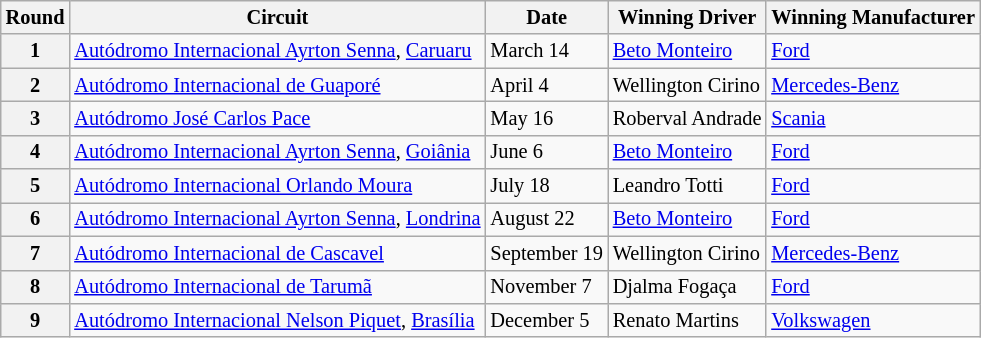<table class="wikitable" style="font-size: 85%;">
<tr>
<th>Round</th>
<th>Circuit</th>
<th>Date</th>
<th>Winning Driver</th>
<th>Winning Manufacturer</th>
</tr>
<tr>
<th>1</th>
<td><a href='#'>Autódromo Internacional Ayrton Senna</a>, <a href='#'>Caruaru</a></td>
<td>March 14</td>
<td><a href='#'>Beto Monteiro</a></td>
<td><a href='#'>Ford</a></td>
</tr>
<tr>
<th>2</th>
<td><a href='#'>Autódromo Internacional de Guaporé</a></td>
<td>April 4</td>
<td>Wellington Cirino</td>
<td><a href='#'>Mercedes-Benz</a></td>
</tr>
<tr>
<th>3</th>
<td><a href='#'>Autódromo José Carlos Pace</a></td>
<td>May 16</td>
<td>Roberval Andrade</td>
<td><a href='#'>Scania</a></td>
</tr>
<tr>
<th>4</th>
<td><a href='#'>Autódromo Internacional Ayrton Senna</a>, <a href='#'>Goiânia</a></td>
<td>June 6</td>
<td><a href='#'>Beto Monteiro</a></td>
<td><a href='#'>Ford</a></td>
</tr>
<tr>
<th>5</th>
<td><a href='#'>Autódromo Internacional Orlando Moura</a></td>
<td>July 18</td>
<td>Leandro Totti</td>
<td><a href='#'>Ford</a></td>
</tr>
<tr>
<th>6</th>
<td><a href='#'>Autódromo Internacional Ayrton Senna</a>, <a href='#'>Londrina</a></td>
<td>August 22</td>
<td><a href='#'>Beto Monteiro</a></td>
<td><a href='#'>Ford</a></td>
</tr>
<tr>
<th>7</th>
<td><a href='#'>Autódromo Internacional de Cascavel</a></td>
<td>September 19</td>
<td>Wellington Cirino</td>
<td><a href='#'>Mercedes-Benz</a></td>
</tr>
<tr>
<th>8</th>
<td><a href='#'>Autódromo Internacional de Tarumã</a></td>
<td>November 7</td>
<td>Djalma Fogaça</td>
<td><a href='#'>Ford</a></td>
</tr>
<tr>
<th>9</th>
<td><a href='#'>Autódromo Internacional Nelson Piquet</a>, <a href='#'>Brasília</a></td>
<td>December 5</td>
<td>Renato Martins</td>
<td><a href='#'>Volkswagen</a></td>
</tr>
</table>
